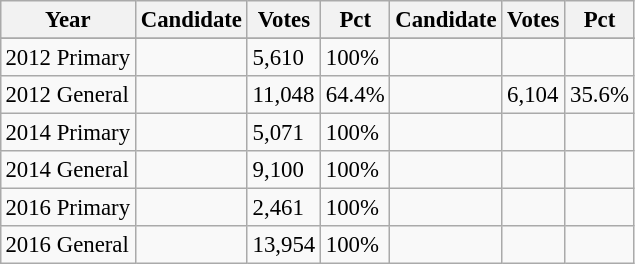<table class="wikitable" style="margin:0.5em ; font-size:95%">
<tr>
<th>Year</th>
<th>Candidate</th>
<th>Votes</th>
<th>Pct</th>
<th>Candidate</th>
<th>Votes</th>
<th>Pct</th>
</tr>
<tr>
</tr>
<tr>
<td>2012 Primary</td>
<td></td>
<td>5,610</td>
<td>100%</td>
<td></td>
<td></td>
<td></td>
</tr>
<tr>
<td>2012 General</td>
<td></td>
<td>11,048</td>
<td>64.4%</td>
<td></td>
<td>6,104</td>
<td>35.6%</td>
</tr>
<tr>
<td>2014 Primary</td>
<td></td>
<td>5,071</td>
<td>100%</td>
<td></td>
<td></td>
<td></td>
</tr>
<tr>
<td>2014 General</td>
<td></td>
<td>9,100</td>
<td>100%</td>
<td></td>
<td></td>
<td></td>
</tr>
<tr>
<td>2016 Primary</td>
<td></td>
<td>2,461</td>
<td>100%</td>
<td></td>
<td></td>
<td></td>
</tr>
<tr>
<td>2016 General</td>
<td></td>
<td>13,954</td>
<td>100%</td>
<td></td>
<td></td>
<td></td>
</tr>
</table>
